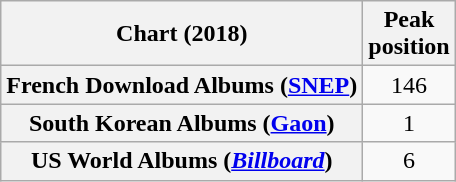<table class="wikitable sortable plainrowheaders" style="text-align:center">
<tr>
<th scope="col">Chart (2018)</th>
<th scope="col">Peak<br> position</th>
</tr>
<tr>
<th scope="row">French Download Albums (<a href='#'>SNEP</a>)</th>
<td>146</td>
</tr>
<tr>
<th scope="row">South Korean Albums (<a href='#'>Gaon</a>)</th>
<td>1</td>
</tr>
<tr>
<th scope="row">US World Albums (<em><a href='#'>Billboard</a></em>)</th>
<td>6</td>
</tr>
</table>
